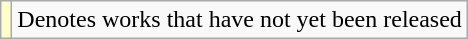<table class="wikitable">
<tr>
<td style="background:#FFFFCC;"></td>
<td>Denotes works that have not yet been released</td>
</tr>
</table>
